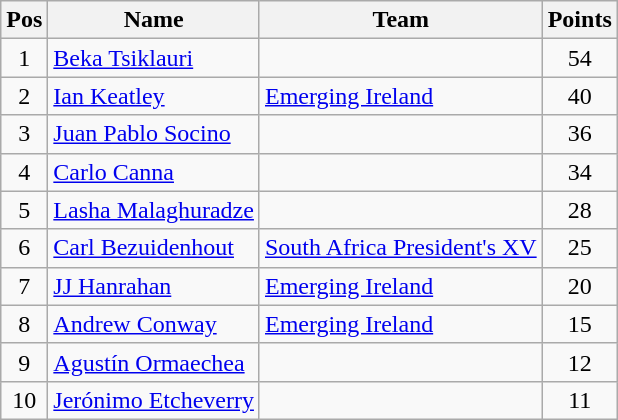<table class="wikitable">
<tr>
<th>Pos</th>
<th>Name</th>
<th>Team</th>
<th>Points</th>
</tr>
<tr>
<td align=center>1</td>
<td><a href='#'>Beka Tsiklauri</a></td>
<td></td>
<td align=center>54</td>
</tr>
<tr>
<td align=center>2</td>
<td><a href='#'>Ian Keatley</a></td>
<td> <a href='#'>Emerging Ireland</a></td>
<td align=center>40</td>
</tr>
<tr>
<td align=center>3</td>
<td><a href='#'>Juan Pablo Socino</a></td>
<td></td>
<td align=center>36</td>
</tr>
<tr>
<td align=center>4</td>
<td><a href='#'>Carlo Canna</a></td>
<td></td>
<td align=center>34</td>
</tr>
<tr>
<td align=center>5</td>
<td><a href='#'>Lasha Malaghuradze</a></td>
<td></td>
<td align=center>28</td>
</tr>
<tr>
<td align=center>6</td>
<td><a href='#'>Carl Bezuidenhout</a></td>
<td> <a href='#'>South Africa President's XV</a></td>
<td align=center>25</td>
</tr>
<tr>
<td align=center>7</td>
<td><a href='#'>JJ Hanrahan</a></td>
<td> <a href='#'>Emerging Ireland</a></td>
<td align=center>20</td>
</tr>
<tr>
<td align=center>8</td>
<td><a href='#'>Andrew Conway</a></td>
<td> <a href='#'>Emerging Ireland</a></td>
<td align=center>15</td>
</tr>
<tr>
<td align=center>9</td>
<td><a href='#'>Agustín Ormaechea</a></td>
<td></td>
<td align=center>12</td>
</tr>
<tr>
<td align=center>10</td>
<td><a href='#'>Jerónimo Etcheverry</a></td>
<td></td>
<td align=center>11</td>
</tr>
</table>
